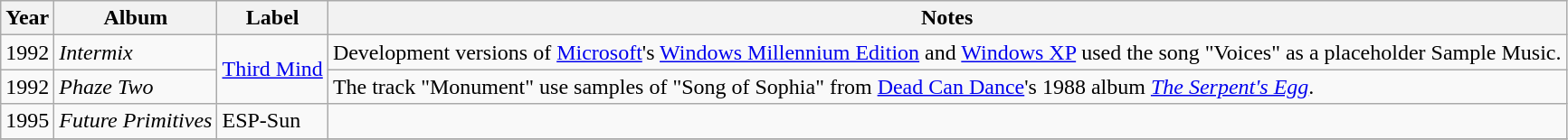<table class="wikitable">
<tr>
<th>Year</th>
<th>Album</th>
<th>Label</th>
<th>Notes</th>
</tr>
<tr>
<td>1992</td>
<td><em>Intermix</em></td>
<td rowspan="2"><a href='#'>Third Mind</a></td>
<td>Development versions of <a href='#'>Microsoft</a>'s <a href='#'>Windows Millennium Edition</a> and <a href='#'>Windows XP</a> used the song "Voices" as a placeholder Sample Music.</td>
</tr>
<tr>
<td>1992</td>
<td><em>Phaze Two</em></td>
<td>The track "Monument" use samples of "Song of Sophia" from <a href='#'>Dead Can Dance</a>'s 1988 album <em><a href='#'>The Serpent's Egg</a></em>.</td>
</tr>
<tr>
<td>1995</td>
<td><em>Future Primitives</em></td>
<td>ESP-Sun</td>
<td></td>
</tr>
<tr>
</tr>
</table>
